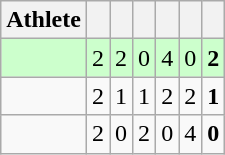<table class=wikitable style="text-align:center">
<tr>
<th>Athlete</th>
<th></th>
<th></th>
<th></th>
<th></th>
<th></th>
<th></th>
</tr>
<tr bgcolor=ccffcc>
<td style="text-align:left"></td>
<td>2</td>
<td>2</td>
<td>0</td>
<td>4</td>
<td>0</td>
<td><strong>2</strong></td>
</tr>
<tr>
<td style="text-align:left"></td>
<td>2</td>
<td>1</td>
<td>1</td>
<td>2</td>
<td>2</td>
<td><strong>1</strong></td>
</tr>
<tr>
<td style="text-align:left"></td>
<td>2</td>
<td>0</td>
<td>2</td>
<td>0</td>
<td>4</td>
<td><strong>0</strong></td>
</tr>
</table>
